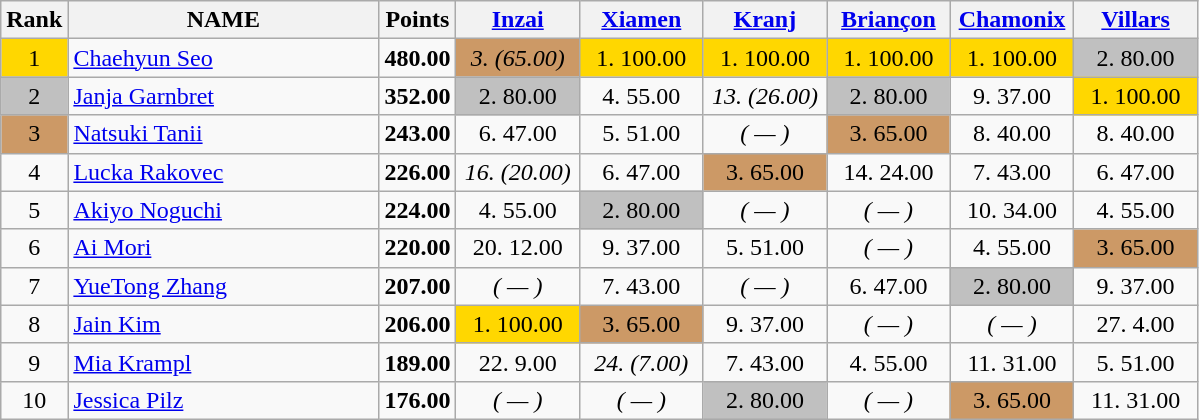<table class="wikitable sortable" style="text-align: center;">
<tr>
<th>Rank</th>
<th width = "200">NAME</th>
<th>Points</th>
<th width = "75" data-sort-type="number"><a href='#'>Inzai</a></th>
<th width = "75" data-sort-type="number"><a href='#'>Xiamen</a></th>
<th width = "75" data-sort-type="number"><a href='#'>Kranj</a></th>
<th width = "75" data-sort-type="number"><a href='#'>Briançon</a></th>
<th width = "75" data-sort-type="number"><a href='#'>Chamonix</a></th>
<th width = "75" data-sort-type="number"><a href='#'>Villars</a></th>
</tr>
<tr>
<td style="background: gold">1</td>
<td align="left"> <a href='#'>Chaehyun Seo</a></td>
<td><strong>480.00</strong></td>
<td style="background: #cc9966"><em>3. (65.00)</em></td>
<td style="background: gold">1. 100.00</td>
<td style="background: gold">1. 100.00</td>
<td style="background: gold">1. 100.00</td>
<td style="background: gold">1. 100.00</td>
<td style="background: silver">2. 80.00</td>
</tr>
<tr>
<td style="background: silver">2</td>
<td align="left"> <a href='#'>Janja Garnbret</a></td>
<td><strong>352.00</strong></td>
<td style="background: silver">2. 80.00</td>
<td>4. 55.00</td>
<td><em>13. (26.00)</em></td>
<td style="background: silver">2. 80.00</td>
<td>9. 37.00</td>
<td style="background: gold">1. 100.00</td>
</tr>
<tr>
<td style="background: #cc9966">3</td>
<td align="left"> <a href='#'>Natsuki Tanii</a></td>
<td><strong>243.00</strong></td>
<td>6. 47.00</td>
<td>5. 51.00</td>
<td><em>( — )</em></td>
<td style="background: #cc9966">3. 65.00</td>
<td>8. 40.00</td>
<td>8. 40.00</td>
</tr>
<tr>
<td>4</td>
<td align="left"> <a href='#'>Lucka Rakovec</a></td>
<td><strong>226.00</strong></td>
<td><em>16. (20.00)</em></td>
<td>6. 47.00</td>
<td style="background: #cc9966">3. 65.00</td>
<td>14. 24.00</td>
<td>7. 43.00</td>
<td>6. 47.00</td>
</tr>
<tr>
<td>5</td>
<td align="left"> <a href='#'>Akiyo Noguchi</a></td>
<td><strong>224.00</strong></td>
<td>4. 55.00</td>
<td style="background: silver">2. 80.00</td>
<td><em>( — )</em></td>
<td><em>( — )</em></td>
<td>10. 34.00</td>
<td>4. 55.00</td>
</tr>
<tr>
<td>6</td>
<td align="left"> <a href='#'>Ai Mori</a></td>
<td><strong>220.00</strong></td>
<td>20. 12.00</td>
<td>9. 37.00</td>
<td>5. 51.00</td>
<td><em>( — )</em></td>
<td>4. 55.00</td>
<td style="background: #cc9966">3. 65.00</td>
</tr>
<tr>
<td>7</td>
<td align="left"> <a href='#'>YueTong Zhang</a></td>
<td><strong>207.00</strong></td>
<td><em>( — )</em></td>
<td>7. 43.00</td>
<td><em>( — )</em></td>
<td>6. 47.00</td>
<td style="background: silver">2. 80.00</td>
<td>9. 37.00</td>
</tr>
<tr>
<td>8</td>
<td align="left"> <a href='#'>Jain Kim</a></td>
<td><strong>206.00</strong></td>
<td style="background: gold">1. 100.00</td>
<td style="background: #cc9966">3. 65.00</td>
<td>9. 37.00</td>
<td><em>( — )</em></td>
<td><em>( — )</em></td>
<td>27. 4.00</td>
</tr>
<tr>
<td>9</td>
<td align="left"> <a href='#'>Mia Krampl</a></td>
<td><strong>189.00</strong></td>
<td>22. 9.00</td>
<td><em>24. (7.00)</em></td>
<td>7. 43.00</td>
<td>4. 55.00</td>
<td>11. 31.00</td>
<td>5. 51.00</td>
</tr>
<tr>
<td>10</td>
<td align="left"> <a href='#'>Jessica Pilz</a></td>
<td><strong>176.00</strong></td>
<td><em>( — )</em></td>
<td><em>( — )</em></td>
<td style="background: silver">2. 80.00</td>
<td><em>( — )</em></td>
<td style="background: #cc9966">3. 65.00</td>
<td>11. 31.00</td>
</tr>
</table>
